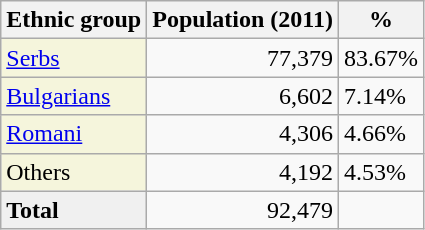<table class="wikitable">
<tr>
<th>Ethnic group</th>
<th>Population (2011)</th>
<th>%</th>
</tr>
<tr>
<td style="background:#F5F5DC;"><a href='#'>Serbs</a></td>
<td align="right">77,379</td>
<td>83.67%</td>
</tr>
<tr>
<td style="background:#F5F5DC;"><a href='#'>Bulgarians</a></td>
<td align="right">6,602</td>
<td>7.14%</td>
</tr>
<tr>
<td style="background:#F5F5DC;"><a href='#'>Romani</a></td>
<td align="right">4,306</td>
<td>4.66%</td>
</tr>
<tr>
<td style="background:#F5F5DC;">Others</td>
<td align="right">4,192</td>
<td>4.53%</td>
</tr>
<tr>
<td style="background:#F0F0F0;"><strong>Total</strong></td>
<td align="right">92,479</td>
<td></td>
</tr>
</table>
